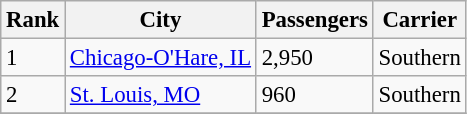<table class="wikitable" style="font-size: 95%;">
<tr>
<th>Rank</th>
<th>City</th>
<th>Passengers</th>
<th>Carrier</th>
</tr>
<tr>
<td>1</td>
<td> <a href='#'>Chicago-O'Hare, IL</a></td>
<td>2,950</td>
<td>Southern</td>
</tr>
<tr>
<td>2</td>
<td> <a href='#'>St. Louis, MO</a></td>
<td>960</td>
<td>Southern</td>
</tr>
<tr>
</tr>
</table>
